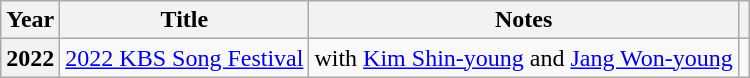<table class="wikitable plainrowheaders">
<tr>
<th scope="col">Year</th>
<th scope="col">Title</th>
<th scope="col">Notes</th>
<th scope="col" class="unsortable"></th>
</tr>
<tr>
<th scope="row">2022</th>
<td><a href='#'>2022 KBS Song Festival</a></td>
<td>with <a href='#'>Kim Shin-young</a> and <a href='#'>Jang Won-young</a></td>
<td style="text-align:center"></td>
</tr>
</table>
